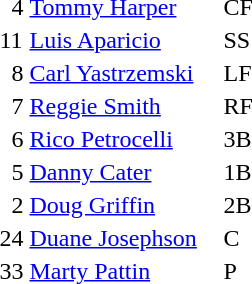<table>
<tr>
<td>  4</td>
<td><a href='#'>Tommy Harper</a></td>
<td>CF</td>
</tr>
<tr>
<td>11</td>
<td><a href='#'>Luis Aparicio</a></td>
<td>SS</td>
</tr>
<tr>
<td>  8</td>
<td><a href='#'>Carl Yastrzemski</a>    </td>
<td>LF</td>
</tr>
<tr>
<td>  7</td>
<td><a href='#'>Reggie Smith</a></td>
<td>RF</td>
</tr>
<tr>
<td>  6</td>
<td><a href='#'>Rico Petrocelli</a></td>
<td>3B</td>
</tr>
<tr>
<td>  5</td>
<td><a href='#'>Danny Cater</a></td>
<td>1B</td>
</tr>
<tr>
<td>  2</td>
<td><a href='#'>Doug Griffin</a></td>
<td>2B</td>
</tr>
<tr>
<td>24</td>
<td><a href='#'>Duane Josephson</a></td>
<td>C</td>
</tr>
<tr>
<td>33</td>
<td><a href='#'>Marty Pattin</a></td>
<td>P</td>
</tr>
</table>
